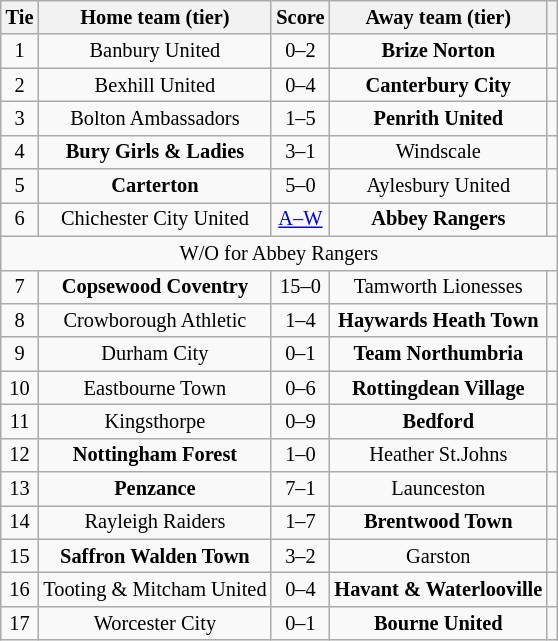<table class="wikitable" style="text-align:center; font-size:85%">
<tr>
<th>Tie</th>
<th>Home team (tier)</th>
<th>Score</th>
<th>Away team (tier)</th>
<th></th>
</tr>
<tr>
<td align="center">1</td>
<td>Banbury United</td>
<td align="center">0–2</td>
<td><strong>Brize Norton</strong></td>
<td></td>
</tr>
<tr>
<td align="center">2</td>
<td>Bexhill United</td>
<td align="center">0–4</td>
<td><strong>Canterbury City</strong></td>
<td></td>
</tr>
<tr>
<td align="center">3</td>
<td>Bolton Ambassadors</td>
<td align="center">1–5</td>
<td><strong>Penrith United</strong></td>
<td></td>
</tr>
<tr>
<td align="center">4</td>
<td><strong>Bury Girls & Ladies</strong></td>
<td align="center">3–1</td>
<td>Windscale</td>
<td></td>
</tr>
<tr>
<td align="center">5</td>
<td><strong>Carterton</strong></td>
<td align="center">5–0</td>
<td>Aylesbury United</td>
<td></td>
</tr>
<tr>
<td align="center">6</td>
<td>Chichester City United</td>
<td align="center"><a href='#'>A–W</a></td>
<td><strong>Abbey Rangers</strong></td>
<td></td>
</tr>
<tr>
<td colspan="5" align="center">W/O for Abbey Rangers</td>
</tr>
<tr>
<td align="center">7</td>
<td><strong>Copsewood Coventry</strong></td>
<td align="center">15–0</td>
<td>Tamworth Lionesses</td>
<td></td>
</tr>
<tr>
<td align="center">8</td>
<td>Crowborough Athletic</td>
<td align="center">1–4 </td>
<td><strong>Haywards Heath Town</strong></td>
<td></td>
</tr>
<tr>
<td align="center">9</td>
<td>Durham City</td>
<td align="center">0–1</td>
<td><strong>Team Northumbria</strong></td>
<td></td>
</tr>
<tr>
<td align="center">10</td>
<td>Eastbourne Town</td>
<td align="center">0–6</td>
<td><strong>Rottingdean Village</strong></td>
<td></td>
</tr>
<tr>
<td align="center">11</td>
<td>Kingsthorpe</td>
<td align="center">0–9</td>
<td><strong>Bedford</strong></td>
<td></td>
</tr>
<tr>
<td align="center">12</td>
<td><strong>Nottingham Forest</strong></td>
<td align="center">1–0</td>
<td>Heather St.Johns</td>
<td></td>
</tr>
<tr>
<td align="center">13</td>
<td><strong>Penzance</strong></td>
<td align="center">7–1</td>
<td>Launceston</td>
<td></td>
</tr>
<tr>
<td align="center">14</td>
<td>Rayleigh Raiders</td>
<td align="center">1–7</td>
<td><strong>Brentwood Town</strong></td>
<td></td>
</tr>
<tr>
<td align="center">15</td>
<td><strong>Saffron Walden Town</strong></td>
<td align="center">3–2</td>
<td>Garston</td>
<td></td>
</tr>
<tr>
<td align="center">16</td>
<td>Tooting & Mitcham United</td>
<td align="center">0–4</td>
<td><strong>Havant & Waterlooville</strong></td>
<td></td>
</tr>
<tr>
<td align="center">17</td>
<td>Worcester City</td>
<td align="center">0–1</td>
<td><strong>Bourne United</strong></td>
<td></td>
</tr>
</table>
